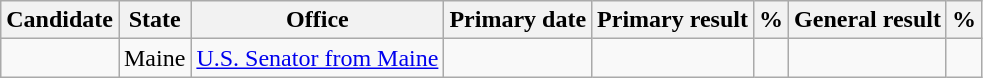<table class="wikitable mw-collapsible">
<tr>
<th bgcolor=teal><span>Candidate</span></th>
<th bgcolor=teal><span>State</span></th>
<th bgcolor=teal><span>Office</span></th>
<th bgcolor=teal><span>Primary date</span></th>
<th bgcolor=teal data-sort-type="date"><span>Primary result</span></th>
<th bgcolor=teal><span><abbr>%</abbr></span></th>
<th bgcolor=teal><span>General result</span></th>
<th bgcolor=teal><span><abbr>%</abbr></span></th>
</tr>
<tr style="text-align:center;">
<td></td>
<td> Maine</td>
<td><a href='#'>U.S. Senator from Maine</a></td>
<td><a href='#'></a></td>
<td></td>
<td></td>
<td></td>
<td></td>
</tr>
</table>
